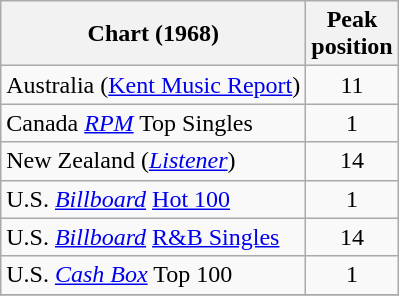<table class="wikitable sortable">
<tr>
<th>Chart (1968)</th>
<th>Peak<br>position</th>
</tr>
<tr>
<td>Australia (<a href='#'>Kent Music Report</a>)</td>
<td style="text-align:center;">11</td>
</tr>
<tr>
<td>Canada <em><a href='#'>RPM</a></em> Top Singles</td>
<td style="text-align:center;">1</td>
</tr>
<tr>
<td>New Zealand (<em><a href='#'>Listener</a></em>)</td>
<td style="text-align:center;">14</td>
</tr>
<tr>
<td>U.S. <em><a href='#'>Billboard</a></em> <a href='#'>Hot 100</a></td>
<td style="text-align:center;">1</td>
</tr>
<tr>
<td>U.S. <em><a href='#'>Billboard</a></em> <a href='#'>R&B Singles</a></td>
<td style="text-align:center;">14</td>
</tr>
<tr>
<td>U.S. <a href='#'><em>Cash Box</em></a> Top 100</td>
<td align="center">1</td>
</tr>
<tr>
</tr>
</table>
